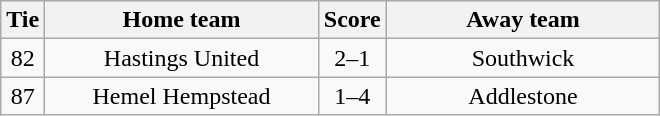<table class="wikitable" style="text-align:center;">
<tr>
<th width=20>Tie</th>
<th width=175>Home team</th>
<th width=20>Score</th>
<th width=175>Away team</th>
</tr>
<tr>
<td>82</td>
<td>Hastings United</td>
<td>2–1</td>
<td>Southwick</td>
</tr>
<tr>
<td>87</td>
<td>Hemel Hempstead</td>
<td>1–4</td>
<td>Addlestone</td>
</tr>
</table>
